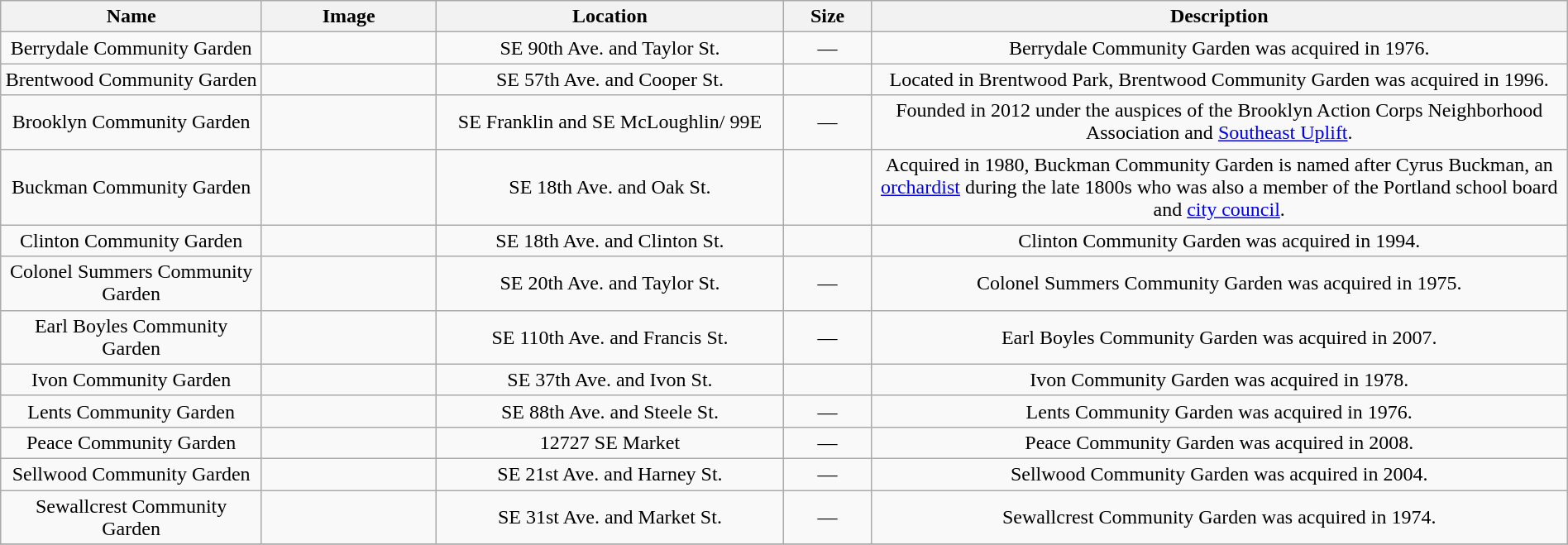<table class="wikitable sortable" style="text-align:center; width:100%">
<tr>
<th width=15%>Name</th>
<th width=10% class = "unsortable">Image</th>
<th width=20%>Location</th>
<th width=5%>Size</th>
<th width=40% class = "unsortable">Description</th>
</tr>
<tr>
<td>Berrydale Community Garden</td>
<td></td>
<td>SE 90th Ave. and Taylor St.</td>
<td>—</td>
<td>Berrydale Community Garden was acquired in 1976.</td>
</tr>
<tr>
<td>Brentwood Community Garden</td>
<td></td>
<td>SE 57th Ave. and Cooper St.</td>
<td></td>
<td>Located in Brentwood Park, Brentwood Community Garden was acquired in 1996.</td>
</tr>
<tr>
<td>Brooklyn Community Garden</td>
<td></td>
<td>SE Franklin and SE McLoughlin/ 99E</td>
<td>—</td>
<td>Founded in 2012 under the auspices of the Brooklyn Action Corps Neighborhood Association and <a href='#'>Southeast Uplift</a>.</td>
</tr>
<tr>
<td>Buckman Community Garden</td>
<td></td>
<td>SE 18th Ave. and Oak St.</td>
<td></td>
<td>Acquired in 1980, Buckman Community Garden is named after Cyrus Buckman, an <a href='#'>orchardist</a> during the late 1800s who was also a member of the Portland school board and <a href='#'>city council</a>.</td>
</tr>
<tr>
<td>Clinton Community Garden</td>
<td></td>
<td>SE 18th Ave. and Clinton St.</td>
<td></td>
<td>Clinton Community Garden was acquired in 1994.</td>
</tr>
<tr>
<td>Colonel Summers Community Garden</td>
<td></td>
<td>SE 20th Ave. and Taylor St.</td>
<td>—</td>
<td>Colonel Summers Community Garden was acquired in 1975.</td>
</tr>
<tr>
<td>Earl Boyles Community Garden</td>
<td></td>
<td>SE 110th Ave. and Francis St.</td>
<td>—</td>
<td>Earl Boyles Community Garden was acquired in 2007.</td>
</tr>
<tr>
<td>Ivon Community Garden</td>
<td></td>
<td>SE 37th Ave. and Ivon St.</td>
<td></td>
<td>Ivon Community Garden was acquired in 1978.</td>
</tr>
<tr>
<td>Lents Community Garden</td>
<td></td>
<td>SE 88th Ave. and Steele St.</td>
<td>—</td>
<td>Lents Community Garden was acquired in 1976.</td>
</tr>
<tr>
<td>Peace Community Garden</td>
<td></td>
<td>12727 SE Market</td>
<td>—</td>
<td>Peace Community Garden was acquired in 2008.</td>
</tr>
<tr>
<td>Sellwood Community Garden</td>
<td></td>
<td>SE 21st Ave. and Harney St.</td>
<td>—</td>
<td>Sellwood Community Garden was acquired in 2004.</td>
</tr>
<tr>
<td>Sewallcrest Community Garden</td>
<td></td>
<td>SE 31st Ave. and Market St.</td>
<td>—</td>
<td>Sewallcrest Community Garden was acquired in 1974.</td>
</tr>
<tr>
</tr>
</table>
